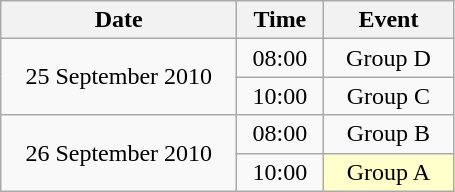<table class = "wikitable" style="text-align:center;">
<tr>
<th width=150>Date</th>
<th width=50>Time</th>
<th width=80>Event</th>
</tr>
<tr>
<td rowspan=2>25 September 2010</td>
<td>08:00</td>
<td>Group D</td>
</tr>
<tr>
<td>10:00</td>
<td>Group C</td>
</tr>
<tr>
<td rowspan=2>26 September 2010</td>
<td>08:00</td>
<td>Group B</td>
</tr>
<tr>
<td>10:00</td>
<td bgcolor=ffffcc>Group A</td>
</tr>
</table>
